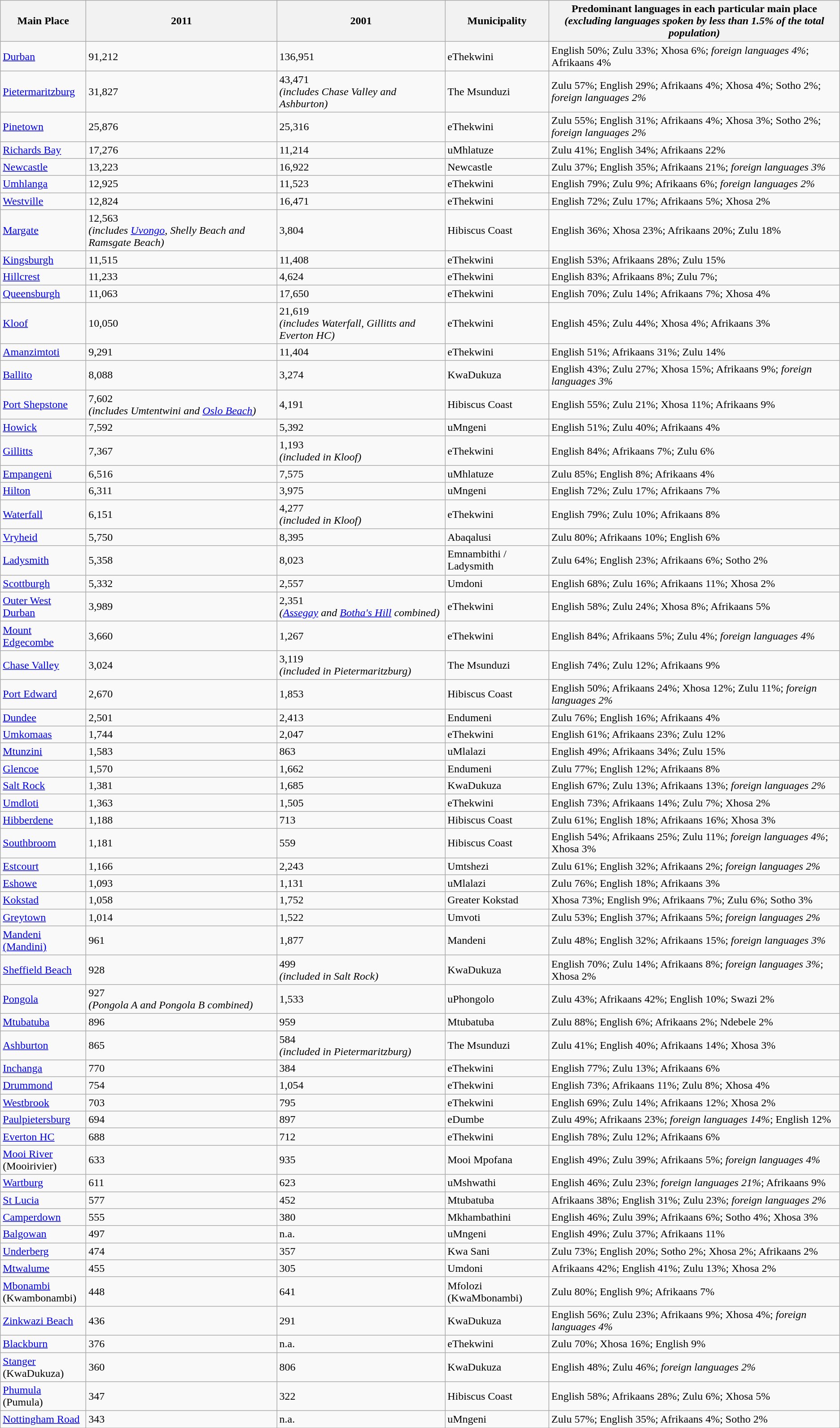<table class="wikitable sortable">
<tr>
<th scope="col">Main Place</th>
<th scope="col">2011</th>
<th scope="col">2001</th>
<th scope="col" style="text-align:center;">Municipality</th>
<th scope="col">Predominant languages in each particular main place<br><em>(excluding languages spoken by less than 1.5% of the total population)</em></th>
</tr>
<tr>
<td><a href='#'>Durban</a></td>
<td>91,212</td>
<td>136,951</td>
<td>eThekwini</td>
<td>English 50%; Zulu 33%; Xhosa 6%; <em>foreign languages 4%</em>; Afrikaans 4%</td>
</tr>
<tr>
<td><a href='#'>Pietermaritzburg</a></td>
<td>31,827</td>
<td>43,471<br><em>(includes Chase Valley and Ashburton)</em></td>
<td>The Msunduzi</td>
<td>Zulu 57%; English 29%; Afrikaans 4%; Xhosa 4%; Sotho 2%; <em>foreign languages 2%</em></td>
</tr>
<tr>
<td><a href='#'>Pinetown</a></td>
<td>25,876</td>
<td>25,316</td>
<td>eThekwini</td>
<td>Zulu 55%; English 31%; Afrikaans 4%; Xhosa 3%; Sotho 2%; <em>foreign languages 2%</em></td>
</tr>
<tr>
<td><a href='#'>Richards Bay</a></td>
<td>17,276</td>
<td>11,214</td>
<td>uMhlatuze</td>
<td>Zulu 41%; English 34%; Afrikaans 22%</td>
</tr>
<tr>
<td><a href='#'>Newcastle</a></td>
<td>13,223</td>
<td>16,922</td>
<td>Newcastle</td>
<td>Zulu 37%; English 35%; Afrikaans 21%; <em>foreign languages 3%</em></td>
</tr>
<tr>
<td><a href='#'>Umhlanga</a></td>
<td>12,925</td>
<td>11,523</td>
<td>eThekwini</td>
<td>English 79%; Zulu 9%; Afrikaans 6%; <em>foreign languages 2%</em></td>
</tr>
<tr>
<td><a href='#'>Westville</a></td>
<td>12,824</td>
<td>16,471</td>
<td>eThekwini</td>
<td>English 72%; Zulu 17%; Afrikaans 5%; Xhosa 2%</td>
</tr>
<tr>
<td><a href='#'>Margate</a></td>
<td>12,563<br><em>(includes <a href='#'>Uvongo</a>, Shelly Beach and Ramsgate Beach)</em></td>
<td>3,804</td>
<td>Hibiscus Coast</td>
<td>English 36%; Xhosa 23%; Afrikaans 20%; Zulu 18%</td>
</tr>
<tr>
<td><a href='#'>Kingsburgh</a></td>
<td>11,515</td>
<td>11,408</td>
<td>eThekwini</td>
<td>English 53%; Afrikaans 28%; Zulu 15%</td>
</tr>
<tr>
<td><a href='#'>Hillcrest</a></td>
<td>11,233</td>
<td>4,624</td>
<td>eThekwini</td>
<td>English 83%; Afrikaans 8%; Zulu 7%;</td>
</tr>
<tr>
<td><a href='#'>Queensburgh</a></td>
<td>11,063</td>
<td>17,650</td>
<td>eThekwini</td>
<td>English 70%; Zulu 14%; Afrikaans 7%; Xhosa 4%</td>
</tr>
<tr>
<td><a href='#'>Kloof</a></td>
<td>10,050</td>
<td>21,619<br><em>(includes Waterfall, Gillitts and Everton HC)</em></td>
<td>eThekwini</td>
<td>English 45%; Zulu 44%; Xhosa 4%; Afrikaans 3%</td>
</tr>
<tr>
<td><a href='#'>Amanzimtoti</a></td>
<td>9,291</td>
<td>11,404</td>
<td>eThekwini</td>
<td>English 51%; Afrikaans 31%; Zulu 14%</td>
</tr>
<tr>
<td><a href='#'>Ballito</a></td>
<td>8,088</td>
<td>3,274</td>
<td>KwaDukuza</td>
<td>English 43%; Zulu 27%; Xhosa 15%; Afrikaans 9%; <em>foreign languages 3%</em></td>
</tr>
<tr>
<td><a href='#'>Port Shepstone</a></td>
<td>7,602<br><em>(includes Umtentwini and <a href='#'>Oslo Beach</a>)</em></td>
<td>4,191</td>
<td>Hibiscus Coast</td>
<td>English 55%; Zulu 21%; Xhosa 11%; Afrikaans 9%</td>
</tr>
<tr>
<td><a href='#'>Howick</a></td>
<td>7,592</td>
<td>5,392</td>
<td>uMngeni</td>
<td>English 51%; Zulu 40%; Afrikaans 4%</td>
</tr>
<tr>
<td><a href='#'>Gillitts</a></td>
<td>7,367</td>
<td>1,193<br><em>(included in Kloof)</em></td>
<td>eThekwini</td>
<td>English 84%; Afrikaans 7%; Zulu 6%</td>
</tr>
<tr>
<td><a href='#'>Empangeni</a></td>
<td>6,516</td>
<td>7,575</td>
<td>uMhlatuze</td>
<td>Zulu 85%; English 8%; Afrikaans 4%</td>
</tr>
<tr>
<td><a href='#'>Hilton</a></td>
<td>6,311</td>
<td>3,975</td>
<td>uMngeni</td>
<td>English 72%; Zulu 17%; Afrikaans 7%</td>
</tr>
<tr>
<td><a href='#'>Waterfall</a></td>
<td>6,151</td>
<td>4,277<br><em>(included in Kloof)</em></td>
<td>eThekwini</td>
<td>English 79%; Zulu 10%; Afrikaans 8%</td>
</tr>
<tr>
<td><a href='#'>Vryheid</a></td>
<td>5,750</td>
<td>8,395</td>
<td>Abaqalusi</td>
<td>Zulu 80%; Afrikaans 10%; English 6%</td>
</tr>
<tr>
<td><a href='#'>Ladysmith</a></td>
<td>5,358</td>
<td>8,023</td>
<td>Emnambithi / Ladysmith</td>
<td>Zulu 64%; English 23%; Afrikaans 6%; Sotho 2%</td>
</tr>
<tr>
<td><a href='#'>Scottburgh</a></td>
<td>5,332</td>
<td>2,557</td>
<td>Umdoni</td>
<td>English 68%; Zulu 16%; Afrikaans 11%; Xhosa 2%</td>
</tr>
<tr>
<td><a href='#'>Outer West Durban</a></td>
<td>3,989</td>
<td>2,351<br><em>(<a href='#'>Assegay</a> and <a href='#'>Botha's Hill</a> combined)</em></td>
<td>eThekwini</td>
<td>English 58%; Zulu 24%; Xhosa 8%; Afrikaans 5%</td>
</tr>
<tr>
<td><a href='#'>Mount Edgecombe</a></td>
<td>3,660</td>
<td>1,267</td>
<td>eThekwini</td>
<td>English 84%; Afrikaans 5%; Zulu 4%; <em>foreign languages 4%</em></td>
</tr>
<tr>
<td><a href='#'>Chase Valley</a></td>
<td>3,024</td>
<td>3,119<br><em>(included in Pietermaritzburg)</em></td>
<td>The Msunduzi</td>
<td>English 74%; Zulu 12%; Afrikaans 9%</td>
</tr>
<tr>
<td><a href='#'>Port Edward</a></td>
<td>2,670</td>
<td>1,853</td>
<td>Hibiscus Coast</td>
<td>English 50%; Afrikaans 24%; Xhosa 12%; Zulu 11%; <em>foreign languages 2%</em></td>
</tr>
<tr>
<td><a href='#'>Dundee</a></td>
<td>2,501</td>
<td>2,413</td>
<td>Endumeni</td>
<td>Zulu 76%; English 16%; Afrikaans 4%</td>
</tr>
<tr>
<td><a href='#'>Umkomaas</a></td>
<td>1,744</td>
<td>2,047</td>
<td>eThekwini</td>
<td>English 61%; Afrikaans 23%; Zulu 12%</td>
</tr>
<tr>
<td><a href='#'>Mtunzini</a></td>
<td>1,583</td>
<td>863</td>
<td>uMlalazi</td>
<td>English 49%; Afrikaans 34%; Zulu 15%</td>
</tr>
<tr>
<td><a href='#'>Glencoe</a></td>
<td>1,570</td>
<td>1,662</td>
<td>Endumeni</td>
<td>Zulu 77%; English 12%; Afrikaans 8%</td>
</tr>
<tr>
<td><a href='#'>Salt Rock</a></td>
<td>1,381</td>
<td>1,685</td>
<td>KwaDukuza</td>
<td>English 67%; Zulu 13%; Afrikaans 13%; <em>foreign languages 2%</em></td>
</tr>
<tr>
<td><a href='#'>Umdloti</a></td>
<td>1,363</td>
<td>1,505</td>
<td>eThekwini</td>
<td>English 73%; Afrikaans 14%; Zulu 7%; Xhosa 2%</td>
</tr>
<tr>
<td><a href='#'>Hibberdene</a></td>
<td>1,188</td>
<td>713</td>
<td>Hibiscus Coast</td>
<td>Zulu 61%; English 18%; Afrikaans 16%; Xhosa 3%</td>
</tr>
<tr>
<td><a href='#'>Southbroom</a></td>
<td>1,181</td>
<td>559</td>
<td>Hibiscus Coast</td>
<td>English 54%; Afrikaans 25%; Zulu 11%; <em>foreign languages 4%</em>; Xhosa 3%</td>
</tr>
<tr>
<td><a href='#'>Estcourt</a></td>
<td>1,166</td>
<td>2,243</td>
<td>Umtshezi</td>
<td>Zulu 61%; English 32%; Afrikaans 2%; <em>foreign languages 2%</em></td>
</tr>
<tr>
<td><a href='#'>Eshowe</a></td>
<td>1,093</td>
<td>1,131</td>
<td>uMlalazi</td>
<td>Zulu 76%; English 18%; Afrikaans 3%</td>
</tr>
<tr>
<td><a href='#'>Kokstad</a></td>
<td>1,058</td>
<td>1,752</td>
<td>Greater Kokstad</td>
<td>Xhosa 73%; English 9%; Afrikaans 7%; Zulu 6%; Sotho 3%</td>
</tr>
<tr>
<td><a href='#'>Greytown</a></td>
<td>1,014</td>
<td>1,522</td>
<td>Umvoti</td>
<td>Zulu 53%; English 37%; Afrikaans 5%; <em>foreign languages 2%</em></td>
</tr>
<tr>
<td><a href='#'>Mandeni<br>(Mandini)</a></td>
<td>961</td>
<td>1,877</td>
<td>Mandeni</td>
<td>Zulu 48%; English 32%; Afrikaans 15%; <em>foreign languages 3%</em></td>
</tr>
<tr>
<td><a href='#'>Sheffield Beach</a></td>
<td>928</td>
<td>499<br><em>(included in Salt Rock)</em></td>
<td>KwaDukuza</td>
<td>English 70%; Zulu 14%; Afrikaans 8%; <em>foreign languages 3%</em>; Xhosa 2%</td>
</tr>
<tr>
<td><a href='#'>Pongola</a></td>
<td>927<br><em>(Pongola A and Pongola B combined)</em></td>
<td>1,533</td>
<td>uPhongolo</td>
<td>Zulu 43%; Afrikaans 42%; English 10%; Swazi 2%</td>
</tr>
<tr>
<td><a href='#'>Mtubatuba</a></td>
<td>896</td>
<td>959</td>
<td>Mtubatuba</td>
<td>Zulu 88%; English 6%; Afrikaans 2%; Ndebele 2%</td>
</tr>
<tr>
<td><a href='#'>Ashburton</a></td>
<td>865</td>
<td>584<br><em>(included in Pietermaritzburg)</em></td>
<td>The Msunduzi</td>
<td>Zulu 41%; English 40%; Afrikaans 14%; Xhosa 3%</td>
</tr>
<tr>
<td><a href='#'>Inchanga</a></td>
<td>770</td>
<td>384</td>
<td>eThekwini</td>
<td>English 77%; Zulu 13%; Afrikaans 6%</td>
</tr>
<tr>
<td><a href='#'>Drummond</a></td>
<td>754</td>
<td>1,054</td>
<td>eThekwini</td>
<td>English 73%; Afrikaans 11%; Zulu 8%; Xhosa 4%</td>
</tr>
<tr>
<td><a href='#'>Westbrook</a></td>
<td>703</td>
<td>795</td>
<td>eThekwini</td>
<td>English 69%; Zulu 14%; Afrikaans 12%; Xhosa 2%</td>
</tr>
<tr>
<td><a href='#'>Paulpietersburg</a></td>
<td>694</td>
<td>897</td>
<td>eDumbe</td>
<td>Zulu 49%; Afrikaans 23%; <em>foreign languages 14%</em>; English 12%</td>
</tr>
<tr>
<td><a href='#'>Everton HC</a></td>
<td>688</td>
<td>712</td>
<td>eThekwini</td>
<td>English 78%; Zulu 12%; Afrikaans 6%</td>
</tr>
<tr>
<td><a href='#'>Mooi River</a><br>(Mooirivier)</td>
<td>633</td>
<td>935</td>
<td>Mooi Mpofana</td>
<td>English 49%; Zulu 39%; Afrikaans 5%; <em>foreign languages 4%</em></td>
</tr>
<tr>
<td><a href='#'>Wartburg</a></td>
<td>611</td>
<td>623</td>
<td>uMshwathi</td>
<td>English 46%; Zulu 23%; <em>foreign languages 21%</em>; Afrikaans 9%</td>
</tr>
<tr>
<td><a href='#'>St Lucia</a></td>
<td>577</td>
<td>452</td>
<td>Mtubatuba</td>
<td>Afrikaans 38%; English 31%; Zulu 23%; <em>foreign languages 2%</em></td>
</tr>
<tr>
<td><a href='#'>Camperdown</a></td>
<td>555</td>
<td>380</td>
<td>Mkhambathini</td>
<td>English 46%; Zulu 39%; Afrikaans 6%; Sotho 4%; Xhosa 3%</td>
</tr>
<tr>
<td><a href='#'>Balgowan</a></td>
<td>497</td>
<td>n.a.</td>
<td>uMngeni</td>
<td>English 49%; Zulu 37%; Afrikaans 11%</td>
</tr>
<tr>
<td><a href='#'>Underberg</a></td>
<td>474</td>
<td>357</td>
<td>Kwa Sani</td>
<td>Zulu 73%; English 20%; Sotho 2%; Xhosa 2%; Afrikaans 2%</td>
</tr>
<tr>
<td><a href='#'>Mtwalume</a></td>
<td>455</td>
<td>305</td>
<td>Umdoni</td>
<td>Afrikaans 42%; English 41%; Zulu 13%; Xhosa 2%</td>
</tr>
<tr>
<td><a href='#'>Mbonambi</a><br>(Kwambonambi)</td>
<td>448</td>
<td>641</td>
<td>Mfolozi<br>(KwaMbonambi)</td>
<td>Zulu 80%; English 9%; Afrikaans 7%</td>
</tr>
<tr>
<td><a href='#'>Zinkwazi Beach</a></td>
<td>436</td>
<td>291</td>
<td>KwaDukuza</td>
<td>English 56%; Zulu 23%; Afrikaans 9%; Xhosa 4%; <em>foreign languages 4%</em></td>
</tr>
<tr>
<td><a href='#'>Blackburn</a></td>
<td>376</td>
<td>n.a.</td>
<td>eThekwini</td>
<td>Zulu 70%; Xhosa 16%; English 9%</td>
</tr>
<tr>
<td><a href='#'>Stanger</a><br>(KwaDukuza)</td>
<td>360</td>
<td>806</td>
<td>KwaDukuza</td>
<td>English 48%; Zulu 46%; <em>foreign languages 2%</em></td>
</tr>
<tr>
<td><a href='#'>Phumula</a><br>(Pumula)</td>
<td>347</td>
<td>322</td>
<td>Hibiscus Coast</td>
<td>English 58%; Afrikaans 28%; Zulu 6%; Xhosa 5%</td>
</tr>
<tr>
<td><a href='#'>Nottingham Road</a></td>
<td>343</td>
<td>n.a.</td>
<td>uMngeni</td>
<td>Zulu 57%; English 35%; Afrikaans 4%; Sotho 2%</td>
</tr>
<tr>
</tr>
</table>
